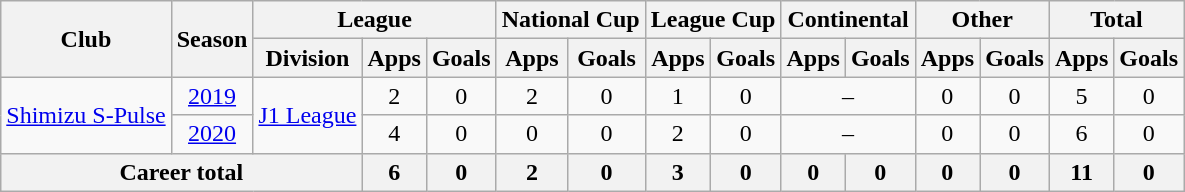<table class="wikitable" style="text-align: center">
<tr>
<th rowspan="2">Club</th>
<th rowspan="2">Season</th>
<th colspan="3">League</th>
<th colspan="2">National Cup</th>
<th colspan="2">League Cup</th>
<th colspan="2">Continental</th>
<th colspan="2">Other</th>
<th colspan="2">Total</th>
</tr>
<tr>
<th>Division</th>
<th>Apps</th>
<th>Goals</th>
<th>Apps</th>
<th>Goals</th>
<th>Apps</th>
<th>Goals</th>
<th>Apps</th>
<th>Goals</th>
<th>Apps</th>
<th>Goals</th>
<th>Apps</th>
<th>Goals</th>
</tr>
<tr>
<td rowspan="2"><a href='#'>Shimizu S-Pulse</a></td>
<td><a href='#'>2019</a></td>
<td rowspan="2"><a href='#'>J1 League</a></td>
<td>2</td>
<td>0</td>
<td>2</td>
<td>0</td>
<td>1</td>
<td>0</td>
<td colspan="2">–</td>
<td>0</td>
<td>0</td>
<td>5</td>
<td>0</td>
</tr>
<tr>
<td><a href='#'>2020</a></td>
<td>4</td>
<td>0</td>
<td>0</td>
<td>0</td>
<td>2</td>
<td>0</td>
<td colspan="2">–</td>
<td>0</td>
<td>0</td>
<td>6</td>
<td>0</td>
</tr>
<tr>
<th colspan=3>Career total</th>
<th>6</th>
<th>0</th>
<th>2</th>
<th>0</th>
<th>3</th>
<th>0</th>
<th>0</th>
<th>0</th>
<th>0</th>
<th>0</th>
<th>11</th>
<th>0</th>
</tr>
</table>
